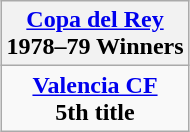<table class="wikitable" style="text-align: center; margin: 0 auto;">
<tr>
<th><a href='#'>Copa del Rey</a><br>1978–79 Winners</th>
</tr>
<tr>
<td><strong><a href='#'>Valencia CF</a></strong><br><strong>5th title</strong></td>
</tr>
</table>
